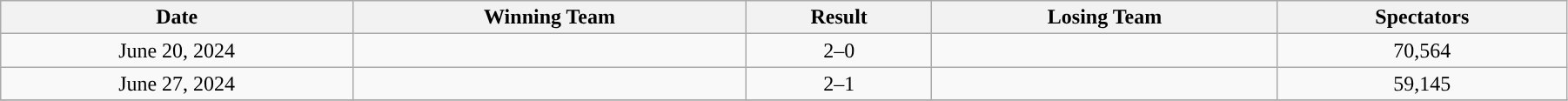<table class="wikitable unsortable" style="text-align:left; width:95%;" style="text-align:center">
<tr>
<th style="text-align:center">Date</th>
<th style="text-align:center">Winning Team</th>
<th style="text-align:center">Result</th>
<th style="text-align:center">Losing Team</th>
<th style="text-align:center">Spectators</th>
</tr>
<tr>
<td style="text-align:center;">June 20, 2024</td>
<td><strong></strong></td>
<td style="text-align:center;">2–0</td>
<td></td>
<td style="text-align:center;">70,564</td>
</tr>
<tr>
<td style="text-align:center;">June 27, 2024</td>
<td><strong></strong></td>
<td style="text-align:center;">2–1</td>
<td></td>
<td style="text-align:center;">59,145</td>
</tr>
<tr>
</tr>
</table>
